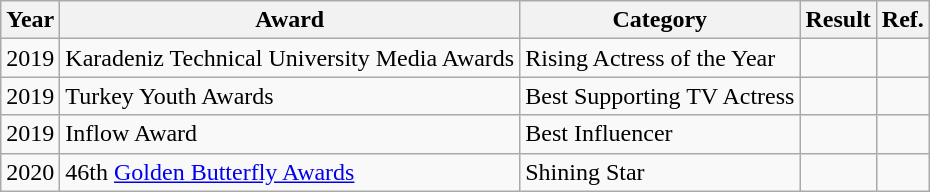<table class="wikitable">
<tr>
<th>Year</th>
<th>Award</th>
<th>Category</th>
<th>Result</th>
<th>Ref.</th>
</tr>
<tr>
<td>2019</td>
<td>Karadeniz Technical University Media Awards</td>
<td>Rising Actress of the Year</td>
<td></td>
<td></td>
</tr>
<tr>
<td>2019</td>
<td>Turkey Youth Awards</td>
<td>Best Supporting TV Actress</td>
<td></td>
<td></td>
</tr>
<tr>
<td>2019</td>
<td>Inflow Award</td>
<td>Best Influencer</td>
<td></td>
<td></td>
</tr>
<tr>
<td>2020</td>
<td>46th <a href='#'>Golden Butterfly Awards</a></td>
<td>Shining Star</td>
<td></td>
<td style= "text-align: center;"></td>
</tr>
</table>
